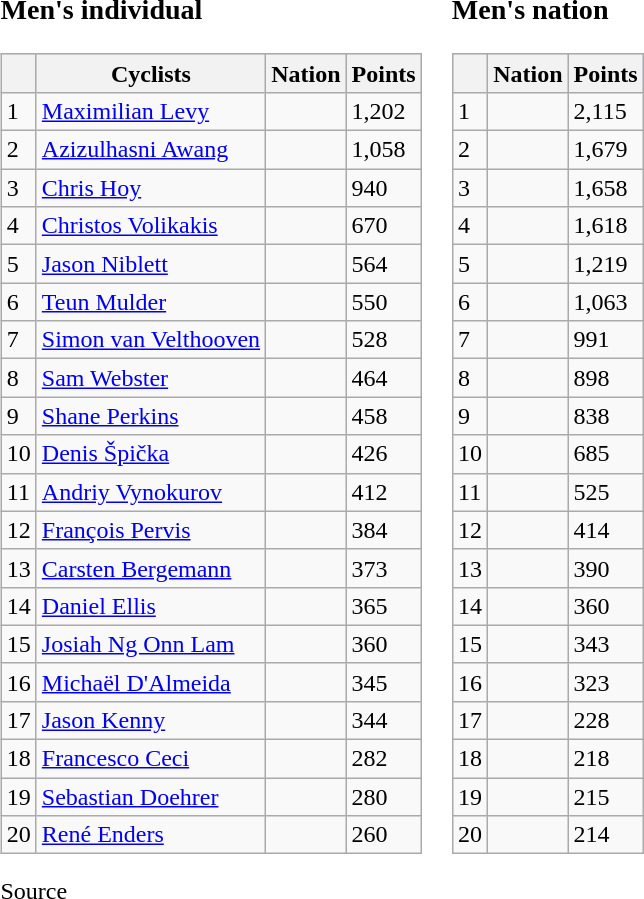<table class="vatop">
<tr valign="top">
<td><br><h3>Men's individual</h3><table class="wikitable sortable">
<tr style=background:#ccccff;>
<th></th>
<th>Cyclists</th>
<th>Nation</th>
<th>Points</th>
</tr>
<tr>
<td>1</td>
<td><a href='#'>Maximilian Levy</a></td>
<td></td>
<td>1,202</td>
</tr>
<tr>
<td>2</td>
<td><a href='#'>Azizulhasni Awang</a></td>
<td></td>
<td>1,058</td>
</tr>
<tr>
<td>3</td>
<td><a href='#'>Chris Hoy</a></td>
<td></td>
<td>940</td>
</tr>
<tr>
<td>4</td>
<td><a href='#'>Christos Volikakis</a></td>
<td></td>
<td>670</td>
</tr>
<tr>
<td>5</td>
<td><a href='#'>Jason Niblett</a></td>
<td></td>
<td>564</td>
</tr>
<tr>
<td>6</td>
<td><a href='#'>Teun Mulder</a></td>
<td></td>
<td>550</td>
</tr>
<tr>
<td>7</td>
<td><a href='#'>Simon van Velthooven</a></td>
<td></td>
<td>528</td>
</tr>
<tr>
<td>8</td>
<td><a href='#'>Sam Webster</a></td>
<td></td>
<td>464</td>
</tr>
<tr>
<td>9</td>
<td><a href='#'>Shane Perkins</a></td>
<td></td>
<td>458</td>
</tr>
<tr>
<td>10</td>
<td><a href='#'>Denis Špička</a></td>
<td></td>
<td>426</td>
</tr>
<tr>
<td>11</td>
<td><a href='#'>Andriy Vynokurov</a></td>
<td></td>
<td>412</td>
</tr>
<tr>
<td>12</td>
<td><a href='#'>François Pervis</a></td>
<td></td>
<td>384</td>
</tr>
<tr>
<td>13</td>
<td><a href='#'>Carsten Bergemann</a></td>
<td></td>
<td>373</td>
</tr>
<tr>
<td>14</td>
<td><a href='#'>Daniel Ellis</a></td>
<td></td>
<td>365</td>
</tr>
<tr>
<td>15</td>
<td><a href='#'>Josiah Ng Onn Lam</a></td>
<td></td>
<td>360</td>
</tr>
<tr>
<td>16</td>
<td><a href='#'>Michaël D'Almeida</a></td>
<td></td>
<td>345</td>
</tr>
<tr>
<td>17</td>
<td><a href='#'>Jason Kenny</a></td>
<td></td>
<td>344</td>
</tr>
<tr>
<td>18</td>
<td><a href='#'>Francesco Ceci</a></td>
<td></td>
<td>282</td>
</tr>
<tr>
<td>19</td>
<td><a href='#'>Sebastian Doehrer</a></td>
<td></td>
<td>280</td>
</tr>
<tr>
<td>20</td>
<td><a href='#'>René Enders</a></td>
<td></td>
<td>260</td>
</tr>
</table>
Source</td>
<td><br><h3>Men's nation</h3><table class="wikitable sortable">
<tr style=background:#ccccff;>
<th></th>
<th>Nation</th>
<th>Points</th>
</tr>
<tr>
<td>1</td>
<td></td>
<td>2,115</td>
</tr>
<tr>
<td>2</td>
<td></td>
<td>1,679</td>
</tr>
<tr>
<td>3</td>
<td></td>
<td>1,658</td>
</tr>
<tr>
<td>4</td>
<td></td>
<td>1,618</td>
</tr>
<tr>
<td>5</td>
<td></td>
<td>1,219</td>
</tr>
<tr>
<td>6</td>
<td></td>
<td>1,063</td>
</tr>
<tr>
<td>7</td>
<td></td>
<td>991</td>
</tr>
<tr>
<td>8</td>
<td></td>
<td>898</td>
</tr>
<tr>
<td>9</td>
<td></td>
<td>838</td>
</tr>
<tr>
<td>10</td>
<td></td>
<td>685</td>
</tr>
<tr>
<td>11</td>
<td></td>
<td>525</td>
</tr>
<tr>
<td>12</td>
<td></td>
<td>414</td>
</tr>
<tr>
<td>13</td>
<td></td>
<td>390</td>
</tr>
<tr>
<td>14</td>
<td></td>
<td>360</td>
</tr>
<tr>
<td>15</td>
<td></td>
<td>343</td>
</tr>
<tr>
<td>16</td>
<td></td>
<td>323</td>
</tr>
<tr>
<td>17</td>
<td></td>
<td>228</td>
</tr>
<tr>
<td>18</td>
<td></td>
<td>218</td>
</tr>
<tr>
<td>19</td>
<td></td>
<td>215</td>
</tr>
<tr>
<td>20</td>
<td></td>
<td>214</td>
</tr>
</table>
</td>
</tr>
</table>
